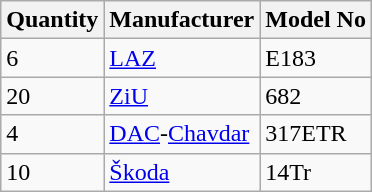<table class="wikitable sortable">
<tr>
<th>Quantity</th>
<th>Manufacturer</th>
<th>Model No</th>
</tr>
<tr>
<td>6</td>
<td><a href='#'>LAZ</a></td>
<td>E183</td>
</tr>
<tr>
<td>20</td>
<td><a href='#'>ZiU</a></td>
<td>682</td>
</tr>
<tr>
<td>4</td>
<td><a href='#'>DAC</a>-<a href='#'>Chavdar</a></td>
<td>317ETR</td>
</tr>
<tr>
<td>10</td>
<td><a href='#'>Škoda</a></td>
<td>14Tr</td>
</tr>
</table>
